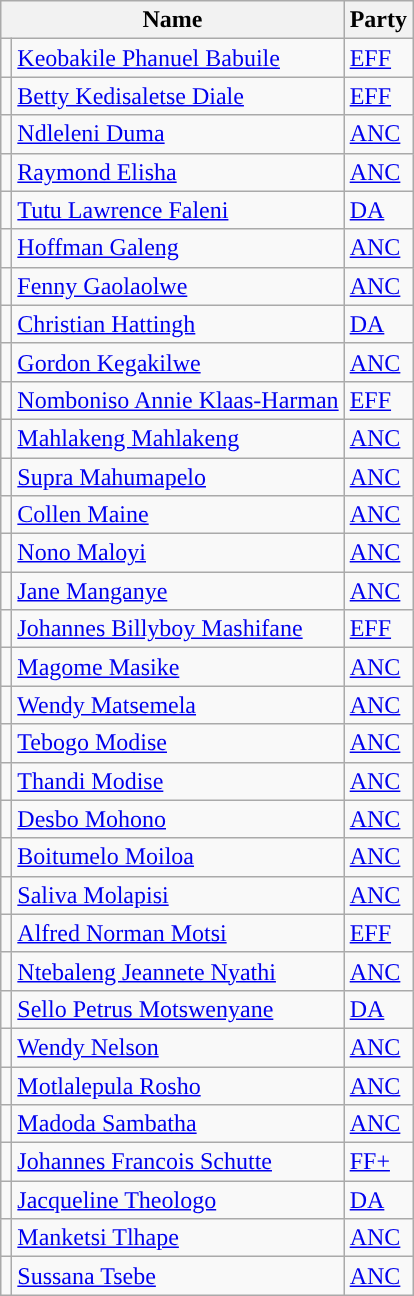<table class="wikitable sortable">
<tr>
<th colspan="2">Name</th>
<th>Party</th>
</tr>
<tr>
<td></td>
<td><a href='#'>Keobakile Phanuel Babuile</a></td>
<td><a href='#'>EFF</a></td>
</tr>
<tr>
<td></td>
<td><a href='#'>Betty Kedisaletse Diale</a></td>
<td><a href='#'>EFF</a></td>
</tr>
<tr>
<td style="background-color: "></td>
<td><a href='#'>Ndleleni Duma</a></td>
<td><a href='#'>ANC</a></td>
</tr>
<tr>
<td style="background-color: "></td>
<td><a href='#'>Raymond Elisha</a></td>
<td><a href='#'>ANC</a></td>
</tr>
<tr>
<td></td>
<td><a href='#'>Tutu Lawrence Faleni</a></td>
<td><a href='#'>DA</a></td>
</tr>
<tr>
<td style="background-color: "></td>
<td><a href='#'>Hoffman Galeng</a></td>
<td><a href='#'>ANC</a></td>
</tr>
<tr>
<td style="background-color: "></td>
<td><a href='#'>Fenny Gaolaolwe</a></td>
<td><a href='#'>ANC</a></td>
</tr>
<tr>
<td></td>
<td><a href='#'>Christian Hattingh</a></td>
<td><a href='#'>DA</a></td>
</tr>
<tr>
<td style="background-color: "></td>
<td><a href='#'>Gordon Kegakilwe</a></td>
<td><a href='#'>ANC</a></td>
</tr>
<tr>
<td></td>
<td><a href='#'>Nomboniso Annie Klaas-Harman</a></td>
<td><a href='#'>EFF</a></td>
</tr>
<tr>
<td style="background-color: "></td>
<td><a href='#'>Mahlakeng Mahlakeng</a></td>
<td><a href='#'>ANC</a></td>
</tr>
<tr>
<td style="background-color: "></td>
<td><a href='#'>Supra Mahumapelo</a></td>
<td><a href='#'>ANC</a></td>
</tr>
<tr>
<td style="background-color: "></td>
<td><a href='#'>Collen Maine</a></td>
<td><a href='#'>ANC</a></td>
</tr>
<tr>
<td style="background-color: "></td>
<td><a href='#'>Nono Maloyi</a></td>
<td><a href='#'>ANC</a></td>
</tr>
<tr>
<td style="background-color: "></td>
<td><a href='#'>Jane Manganye</a></td>
<td><a href='#'>ANC</a></td>
</tr>
<tr>
<td></td>
<td><a href='#'>Johannes Billyboy Mashifane</a></td>
<td><a href='#'>EFF</a></td>
</tr>
<tr>
<td style="background-color: "></td>
<td><a href='#'>Magome Masike</a></td>
<td><a href='#'>ANC</a></td>
</tr>
<tr>
<td style="background-color: "></td>
<td><a href='#'>Wendy Matsemela</a></td>
<td><a href='#'>ANC</a></td>
</tr>
<tr>
<td style="background-color: "></td>
<td><a href='#'>Tebogo Modise</a></td>
<td><a href='#'>ANC</a></td>
</tr>
<tr>
<td style="background-color: "></td>
<td><a href='#'>Thandi Modise</a></td>
<td><a href='#'>ANC</a></td>
</tr>
<tr>
<td style="background-color: "></td>
<td><a href='#'>Desbo Mohono</a></td>
<td><a href='#'>ANC</a></td>
</tr>
<tr>
<td style="background-color: "></td>
<td><a href='#'>Boitumelo Moiloa</a></td>
<td><a href='#'>ANC</a></td>
</tr>
<tr>
<td style="background-color: "></td>
<td><a href='#'>Saliva Molapisi</a></td>
<td><a href='#'>ANC</a></td>
</tr>
<tr>
<td></td>
<td><a href='#'>Alfred Norman Motsi</a></td>
<td><a href='#'>EFF</a></td>
</tr>
<tr>
<td style="background-color: "></td>
<td><a href='#'>Ntebaleng Jeannete Nyathi</a></td>
<td><a href='#'>ANC</a></td>
</tr>
<tr>
<td></td>
<td><a href='#'>Sello Petrus Motswenyane</a></td>
<td><a href='#'>DA</a></td>
</tr>
<tr>
<td style="background-color: "></td>
<td><a href='#'>Wendy Nelson</a></td>
<td><a href='#'>ANC</a></td>
</tr>
<tr>
<td style="background-color: "></td>
<td><a href='#'>Motlalepula Rosho</a></td>
<td><a href='#'>ANC</a></td>
</tr>
<tr>
<td style="background-color: "></td>
<td><a href='#'>Madoda Sambatha</a></td>
<td><a href='#'>ANC</a></td>
</tr>
<tr>
<td></td>
<td><a href='#'>Johannes Francois Schutte</a></td>
<td><a href='#'>FF+</a></td>
</tr>
<tr>
<td></td>
<td><a href='#'>Jacqueline Theologo</a></td>
<td><a href='#'>DA</a></td>
</tr>
<tr>
<td style="background-color: "></td>
<td><a href='#'>Manketsi Tlhape</a></td>
<td><a href='#'>ANC</a></td>
</tr>
<tr>
<td style="background-color: "></td>
<td><a href='#'>Sussana Tsebe</a></td>
<td><a href='#'>ANC</a></td>
</tr>
</table>
